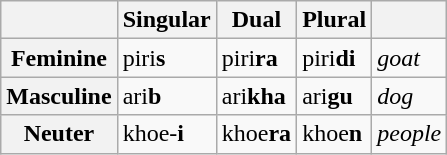<table class="wikitable">
<tr>
<th></th>
<th>Singular</th>
<th>Dual</th>
<th>Plural</th>
<th></th>
</tr>
<tr>
<th>Feminine</th>
<td>piri<strong>s</strong></td>
<td>piri<strong>ra</strong></td>
<td>piri<strong>di</strong></td>
<td><em>goat</em></td>
</tr>
<tr>
<th>Masculine</th>
<td>ari<strong>b</strong></td>
<td>ari<strong>kha</strong></td>
<td>ari<strong>gu</strong></td>
<td><em>dog</em></td>
</tr>
<tr>
<th>Neuter</th>
<td>khoe-<strong>i</strong></td>
<td>khoe<strong>ra</strong></td>
<td>khoe<strong>n</strong></td>
<td><em>people</em></td>
</tr>
</table>
